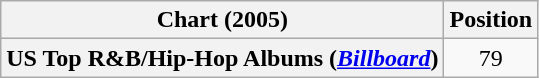<table class="wikitable sortable plainrowheaders" style="text-align:center">
<tr>
<th scope="col">Chart (2005)</th>
<th scope="col">Position</th>
</tr>
<tr>
<th scope="row">US Top R&B/Hip-Hop Albums (<em><a href='#'>Billboard</a></em>)</th>
<td>79</td>
</tr>
</table>
